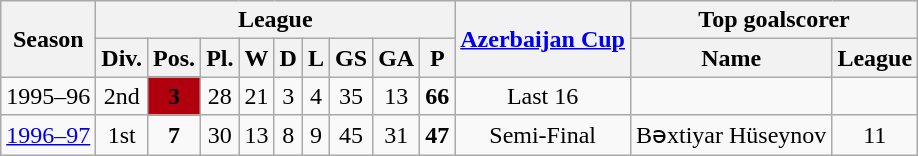<table class="wikitable">
<tr style="background:#efefef;">
<th rowspan="2">Season</th>
<th colspan="9">League</th>
<th rowspan="2"><a href='#'>Azerbaijan Cup</a></th>
<th colspan="2">Top goalscorer</th>
</tr>
<tr>
<th>Div.</th>
<th>Pos.</th>
<th>Pl.</th>
<th>W</th>
<th>D</th>
<th>L</th>
<th>GS</th>
<th>GA</th>
<th>P</th>
<th>Name</th>
<th>League</th>
</tr>
<tr>
<td align=center>1995–96</td>
<td align=center>2nd</td>
<td align=center bgcolor=bronze><strong>3</strong></td>
<td align=center>28</td>
<td align=center>21</td>
<td align=center>3</td>
<td align=center>4</td>
<td align=center>35</td>
<td align=center>13</td>
<td align=center><strong>66</strong></td>
<td align=center>Last 16</td>
<td align=center></td>
<td align=center></td>
</tr>
<tr>
<td align=center><a href='#'>1996–97</a></td>
<td align=center>1st</td>
<td align=center><strong>7</strong></td>
<td align=center>30</td>
<td align=center>13</td>
<td align=center>8</td>
<td align=center>9</td>
<td align=center>45</td>
<td align=center>31</td>
<td align=center><strong>47</strong></td>
<td align=center>Semi-Final</td>
<td align=center>Bəxtiyar Hüseynov</td>
<td align=center>11</td>
</tr>
</table>
